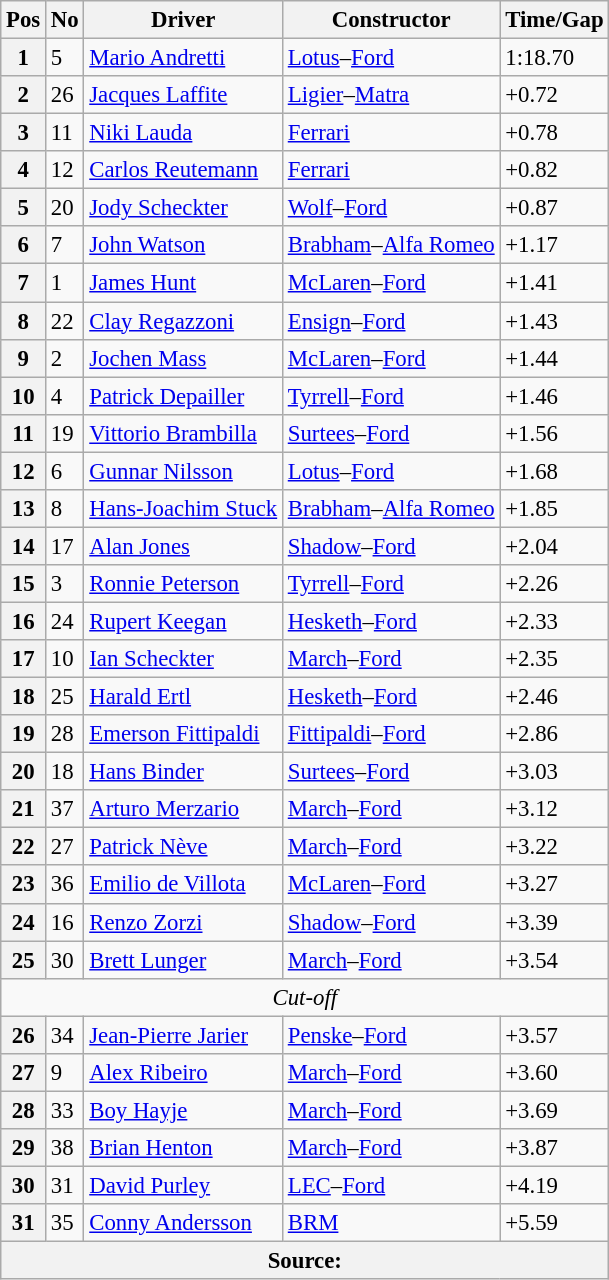<table class="wikitable sortable" style="font-size: 95%;">
<tr>
<th>Pos</th>
<th>No</th>
<th>Driver</th>
<th>Constructor</th>
<th>Time/Gap</th>
</tr>
<tr>
<th>1</th>
<td>5</td>
<td> <a href='#'>Mario Andretti</a></td>
<td><a href='#'>Lotus</a>–<a href='#'>Ford</a></td>
<td>1:18.70</td>
</tr>
<tr>
<th>2</th>
<td>26</td>
<td> <a href='#'>Jacques Laffite</a></td>
<td><a href='#'>Ligier</a>–<a href='#'>Matra</a></td>
<td>+0.72</td>
</tr>
<tr>
<th>3</th>
<td>11</td>
<td> <a href='#'>Niki Lauda</a></td>
<td><a href='#'>Ferrari</a></td>
<td>+0.78</td>
</tr>
<tr>
<th>4</th>
<td>12</td>
<td> <a href='#'>Carlos Reutemann</a></td>
<td><a href='#'>Ferrari</a></td>
<td>+0.82</td>
</tr>
<tr>
<th>5</th>
<td>20</td>
<td> <a href='#'>Jody Scheckter</a></td>
<td><a href='#'>Wolf</a>–<a href='#'>Ford</a></td>
<td>+0.87</td>
</tr>
<tr>
<th>6</th>
<td>7</td>
<td> <a href='#'>John Watson</a></td>
<td><a href='#'>Brabham</a>–<a href='#'>Alfa Romeo</a></td>
<td>+1.17</td>
</tr>
<tr>
<th>7</th>
<td>1</td>
<td> <a href='#'>James Hunt</a></td>
<td><a href='#'>McLaren</a>–<a href='#'>Ford</a></td>
<td>+1.41</td>
</tr>
<tr>
<th>8</th>
<td>22</td>
<td> <a href='#'>Clay Regazzoni</a></td>
<td><a href='#'>Ensign</a>–<a href='#'>Ford</a></td>
<td>+1.43</td>
</tr>
<tr>
<th>9</th>
<td>2</td>
<td> <a href='#'>Jochen Mass</a></td>
<td><a href='#'>McLaren</a>–<a href='#'>Ford</a></td>
<td>+1.44</td>
</tr>
<tr>
<th>10</th>
<td>4</td>
<td> <a href='#'>Patrick Depailler</a></td>
<td><a href='#'>Tyrrell</a>–<a href='#'>Ford</a></td>
<td>+1.46</td>
</tr>
<tr>
<th>11</th>
<td>19</td>
<td> <a href='#'>Vittorio Brambilla</a></td>
<td><a href='#'>Surtees</a>–<a href='#'>Ford</a></td>
<td>+1.56</td>
</tr>
<tr>
<th>12</th>
<td>6</td>
<td> <a href='#'>Gunnar Nilsson</a></td>
<td><a href='#'>Lotus</a>–<a href='#'>Ford</a></td>
<td>+1.68</td>
</tr>
<tr>
<th>13</th>
<td>8</td>
<td> <a href='#'>Hans-Joachim Stuck</a></td>
<td><a href='#'>Brabham</a>–<a href='#'>Alfa Romeo</a></td>
<td>+1.85</td>
</tr>
<tr>
<th>14</th>
<td>17</td>
<td> <a href='#'>Alan Jones</a></td>
<td><a href='#'>Shadow</a>–<a href='#'>Ford</a></td>
<td>+2.04</td>
</tr>
<tr>
<th>15</th>
<td>3</td>
<td> <a href='#'>Ronnie Peterson</a></td>
<td><a href='#'>Tyrrell</a>–<a href='#'>Ford</a></td>
<td>+2.26</td>
</tr>
<tr>
<th>16</th>
<td>24</td>
<td> <a href='#'>Rupert Keegan</a></td>
<td><a href='#'>Hesketh</a>–<a href='#'>Ford</a></td>
<td>+2.33</td>
</tr>
<tr>
<th>17</th>
<td>10</td>
<td> <a href='#'>Ian Scheckter</a></td>
<td><a href='#'>March</a>–<a href='#'>Ford</a></td>
<td>+2.35</td>
</tr>
<tr>
<th>18</th>
<td>25</td>
<td> <a href='#'>Harald Ertl</a></td>
<td><a href='#'>Hesketh</a>–<a href='#'>Ford</a></td>
<td>+2.46</td>
</tr>
<tr>
<th>19</th>
<td>28</td>
<td> <a href='#'>Emerson Fittipaldi</a></td>
<td><a href='#'>Fittipaldi</a>–<a href='#'>Ford</a></td>
<td>+2.86</td>
</tr>
<tr>
<th>20</th>
<td>18</td>
<td> <a href='#'>Hans Binder</a></td>
<td><a href='#'>Surtees</a>–<a href='#'>Ford</a></td>
<td>+3.03</td>
</tr>
<tr>
<th>21</th>
<td>37</td>
<td> <a href='#'>Arturo Merzario</a></td>
<td><a href='#'>March</a>–<a href='#'>Ford</a></td>
<td>+3.12</td>
</tr>
<tr>
<th>22</th>
<td>27</td>
<td> <a href='#'>Patrick Nève</a></td>
<td><a href='#'>March</a>–<a href='#'>Ford</a></td>
<td>+3.22</td>
</tr>
<tr>
<th>23</th>
<td>36</td>
<td> <a href='#'>Emilio de Villota</a></td>
<td><a href='#'>McLaren</a>–<a href='#'>Ford</a></td>
<td>+3.27</td>
</tr>
<tr>
<th>24</th>
<td>16</td>
<td> <a href='#'>Renzo Zorzi</a></td>
<td><a href='#'>Shadow</a>–<a href='#'>Ford</a></td>
<td>+3.39</td>
</tr>
<tr>
<th>25</th>
<td>30</td>
<td> <a href='#'>Brett Lunger</a></td>
<td><a href='#'>March</a>–<a href='#'>Ford</a></td>
<td>+3.54</td>
</tr>
<tr>
<td align=center colspan=5><em>Cut-off</em></td>
</tr>
<tr>
<th>26</th>
<td>34</td>
<td> <a href='#'>Jean-Pierre Jarier</a></td>
<td><a href='#'>Penske</a>–<a href='#'>Ford</a></td>
<td>+3.57</td>
</tr>
<tr>
<th>27</th>
<td>9</td>
<td> <a href='#'>Alex Ribeiro</a></td>
<td><a href='#'>March</a>–<a href='#'>Ford</a></td>
<td>+3.60</td>
</tr>
<tr>
<th>28</th>
<td>33</td>
<td> <a href='#'>Boy Hayje</a></td>
<td><a href='#'>March</a>–<a href='#'>Ford</a></td>
<td>+3.69</td>
</tr>
<tr>
<th>29</th>
<td>38</td>
<td> <a href='#'>Brian Henton</a></td>
<td><a href='#'>March</a>–<a href='#'>Ford</a></td>
<td>+3.87</td>
</tr>
<tr>
<th>30</th>
<td>31</td>
<td> <a href='#'>David Purley</a></td>
<td><a href='#'>LEC</a>–<a href='#'>Ford</a></td>
<td>+4.19</td>
</tr>
<tr>
<th>31</th>
<td>35</td>
<td> <a href='#'>Conny Andersson</a></td>
<td><a href='#'>BRM</a></td>
<td>+5.59</td>
</tr>
<tr>
<th colspan=5>Source:</th>
</tr>
</table>
